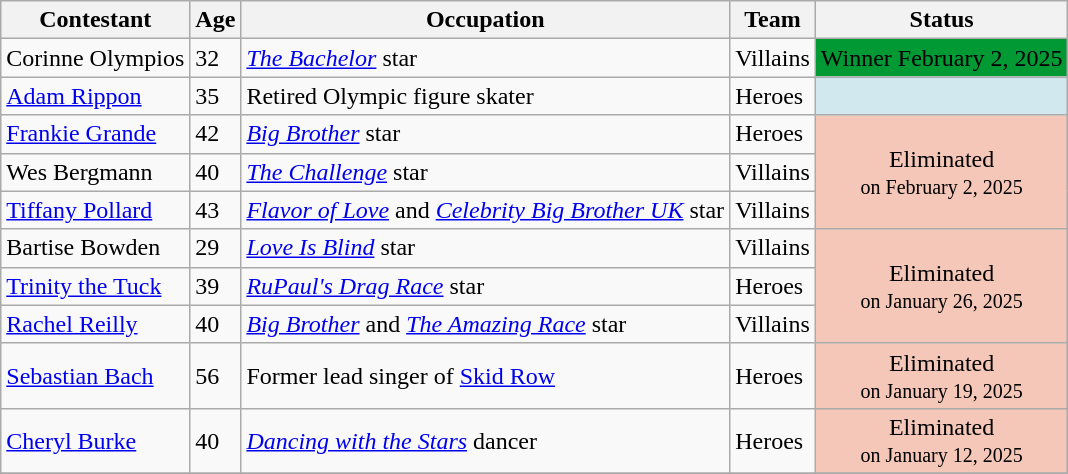<table class="wikitable"  style="border-collapse:collapse;">
<tr>
<th>Contestant</th>
<th>Age</th>
<th>Occupation</th>
<th>Team</th>
<th>Status</th>
</tr>
<tr>
<td>Corinne Olympios</td>
<td>32</td>
<td><em><a href='#'>The Bachelor</a></em> star</td>
<td>Villains</td>
<td style="background:#093; text-align:center;"><span>Winner February 2, 2025</span></td>
</tr>
<tr>
<td><a href='#'>Adam Rippon</a></td>
<td>35</td>
<td>Retired Olympic figure skater</td>
<td>Heroes</td>
<td style="background:#d1e8ef; text-align:center;"></td>
</tr>
<tr>
<td><a href='#'>Frankie Grande</a></td>
<td>42</td>
<td><em><a href='#'>Big Brother</a></em> star</td>
<td>Heroes</td>
<td rowspan="3" style="background:#f4c7b8; text-align:center;">Eliminated<br><small>on February 2, 2025</small></td>
</tr>
<tr>
<td>Wes Bergmann</td>
<td>40</td>
<td><em><a href='#'>The Challenge</a></em> star</td>
<td>Villains</td>
</tr>
<tr>
<td><a href='#'>Tiffany Pollard</a></td>
<td>43</td>
<td><em><a href='#'>Flavor of Love</a></em> and <em><a href='#'>Celebrity Big Brother UK</a></em> star</td>
<td>Villains</td>
</tr>
<tr>
<td>Bartise Bowden</td>
<td>29</td>
<td><em><a href='#'>Love Is Blind</a></em> star</td>
<td>Villains</td>
<td rowspan="3" style="background:#f4c7b8; text-align:center;">Eliminated<br><small>on January 26, 2025</small></td>
</tr>
<tr>
<td><a href='#'>Trinity the Tuck</a></td>
<td>39</td>
<td><em><a href='#'>RuPaul's Drag Race</a></em> star</td>
<td>Heroes</td>
</tr>
<tr>
<td><a href='#'>Rachel Reilly</a></td>
<td>40</td>
<td><em><a href='#'>Big Brother</a></em> and <em><a href='#'>The Amazing Race</a></em> star</td>
<td>Villains</td>
</tr>
<tr>
<td><a href='#'>Sebastian Bach</a></td>
<td>56</td>
<td>Former lead singer of <a href='#'>Skid Row</a></td>
<td>Heroes</td>
<td style="background:#f4c7b8; text-align:center;">Eliminated<br><small>on January 19, 2025</small></td>
</tr>
<tr>
<td><a href='#'>Cheryl Burke</a></td>
<td>40</td>
<td><em><a href='#'>Dancing with the Stars</a></em> dancer</td>
<td>Heroes</td>
<td style="background:#f4c7b8; text-align:center;">Eliminated<br><small>on January 12, 2025</small></td>
</tr>
<tr>
</tr>
</table>
